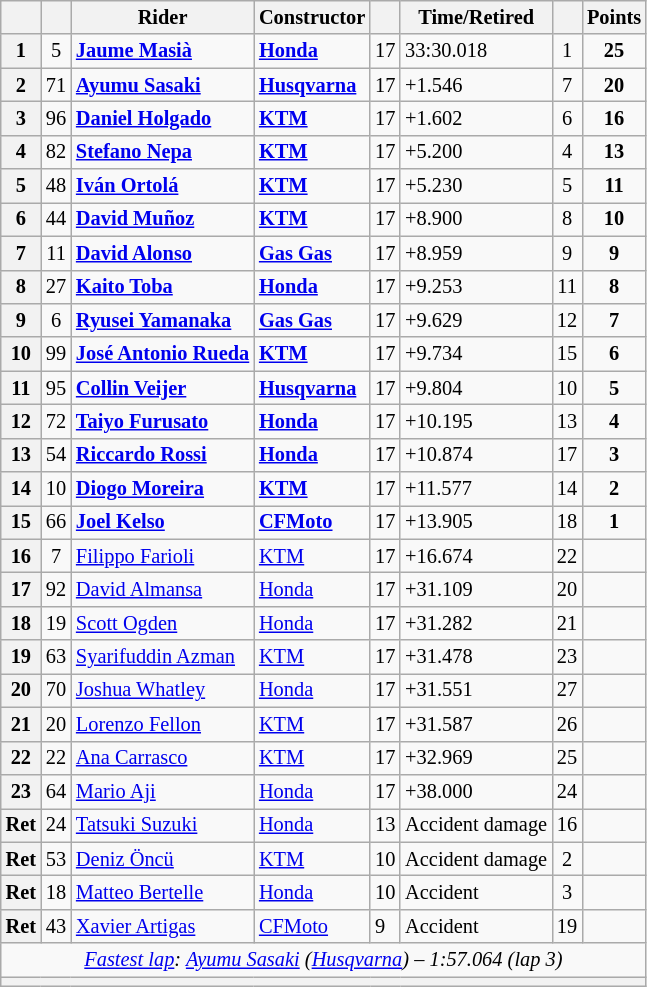<table class="wikitable sortable" style="font-size: 85%;">
<tr>
<th scope="col"></th>
<th scope="col"></th>
<th scope="col">Rider</th>
<th scope="col">Constructor</th>
<th scope="col" class="unsortable"></th>
<th scope="col" class="unsortable">Time/Retired</th>
<th scope="col"></th>
<th scope="col">Points</th>
</tr>
<tr>
<th scope="row">1</th>
<td align="center">5</td>
<td data-sort-value="mas"> <strong><a href='#'>Jaume Masià</a></strong></td>
<td><strong><a href='#'>Honda</a></strong></td>
<td>17</td>
<td>33:30.018</td>
<td align="center">1</td>
<td align="center"><strong>25</strong></td>
</tr>
<tr>
<th scope="row">2</th>
<td align="center">71</td>
<td data-sort-value="sas"> <strong><a href='#'>Ayumu Sasaki</a></strong></td>
<td><strong><a href='#'>Husqvarna</a></strong></td>
<td>17</td>
<td>+1.546</td>
<td align="center">7</td>
<td align="center"><strong>20</strong></td>
</tr>
<tr>
<th scope="row">3</th>
<td align="center">96</td>
<td data-sort-value="hol"> <strong><a href='#'>Daniel Holgado</a></strong></td>
<td><strong><a href='#'>KTM</a></strong></td>
<td>17</td>
<td>+1.602</td>
<td align="center">6</td>
<td align="center"><strong>16</strong></td>
</tr>
<tr>
<th scope="row">4</th>
<td align="center">82</td>
<td data-sort-value="nep"> <strong><a href='#'>Stefano Nepa</a></strong></td>
<td><strong><a href='#'>KTM</a></strong></td>
<td>17</td>
<td>+5.200</td>
<td align="center">4</td>
<td align="center"><strong>13</strong></td>
</tr>
<tr>
<th scope="row">5</th>
<td align="center">48</td>
<td data-sort-value="ort"> <strong><a href='#'>Iván Ortolá</a></strong></td>
<td><strong><a href='#'>KTM</a></strong></td>
<td>17</td>
<td>+5.230</td>
<td align="center">5</td>
<td align="center"><strong>11</strong></td>
</tr>
<tr>
<th scope="row">6</th>
<td align="center">44</td>
<td data-sort-value="mun"> <strong><a href='#'>David Muñoz</a></strong></td>
<td><strong><a href='#'>KTM</a></strong></td>
<td>17</td>
<td>+8.900</td>
<td align="center">8</td>
<td align="center"><strong>10</strong></td>
</tr>
<tr>
<th scope="row">7</th>
<td align="center">11</td>
<td data-sort-value="alo"> <strong><a href='#'>David Alonso</a></strong></td>
<td><strong><a href='#'>Gas Gas</a></strong></td>
<td>17</td>
<td>+8.959</td>
<td align="center">9</td>
<td align="center"><strong>9</strong></td>
</tr>
<tr>
<th scope="row">8</th>
<td align="center">27</td>
<td data-sort-value="tob"> <strong><a href='#'>Kaito Toba</a></strong></td>
<td><strong><a href='#'>Honda</a></strong></td>
<td>17</td>
<td>+9.253</td>
<td align="center">11</td>
<td align="center"><strong>8</strong></td>
</tr>
<tr>
<th scope="row">9</th>
<td align="center">6</td>
<td data-sort-value="yam"> <strong><a href='#'>Ryusei Yamanaka</a></strong></td>
<td><strong><a href='#'>Gas Gas</a></strong></td>
<td>17</td>
<td>+9.629</td>
<td align="center">12</td>
<td align="center"><strong>7</strong></td>
</tr>
<tr>
<th scope="row">10</th>
<td align="center">99</td>
<td data-sort-value="rue"> <strong><a href='#'>José Antonio Rueda</a></strong></td>
<td><strong><a href='#'>KTM</a></strong></td>
<td>17</td>
<td>+9.734</td>
<td align="center">15</td>
<td align="center"><strong>6</strong></td>
</tr>
<tr>
<th scope="row">11</th>
<td align="center">95</td>
<td data-sort-value="vei"> <strong><a href='#'>Collin Veijer</a></strong></td>
<td><strong><a href='#'>Husqvarna</a></strong></td>
<td>17</td>
<td>+9.804</td>
<td align="center">10</td>
<td align="center"><strong>5</strong></td>
</tr>
<tr>
<th scope="row">12</th>
<td align="center">72</td>
<td data-sort-value="fur"> <strong><a href='#'>Taiyo Furusato</a></strong></td>
<td><strong><a href='#'>Honda</a></strong></td>
<td>17</td>
<td>+10.195</td>
<td align="center">13</td>
<td align="center"><strong>4</strong></td>
</tr>
<tr>
<th scope="row">13</th>
<td align="center">54</td>
<td data-sort-value="ros"> <strong><a href='#'>Riccardo Rossi</a></strong></td>
<td><strong><a href='#'>Honda</a></strong></td>
<td>17</td>
<td>+10.874</td>
<td align="center">17</td>
<td align="center"><strong>3</strong></td>
</tr>
<tr>
<th scope="row">14</th>
<td align="center">10</td>
<td data-sort-value="mor"> <strong><a href='#'>Diogo Moreira</a></strong></td>
<td><strong><a href='#'>KTM</a></strong></td>
<td>17</td>
<td>+11.577</td>
<td align="center">14</td>
<td align="center"><strong>2</strong></td>
</tr>
<tr>
<th scope="row">15</th>
<td align="center">66</td>
<td data-sort-value="kel"> <strong><a href='#'>Joel Kelso</a></strong></td>
<td><strong><a href='#'>CFMoto</a></strong></td>
<td>17</td>
<td>+13.905</td>
<td align="center">18</td>
<td align="center"><strong>1</strong></td>
</tr>
<tr>
<th scope="row">16</th>
<td align="center">7</td>
<td data-sort-value="far"> <a href='#'>Filippo Farioli</a></td>
<td><a href='#'>KTM</a></td>
<td>17</td>
<td>+16.674</td>
<td align="center">22</td>
<td align="center"></td>
</tr>
<tr>
<th scope="row">17</th>
<td align="center">92</td>
<td data-sort-value="alm"> <a href='#'>David Almansa</a></td>
<td><a href='#'>Honda</a></td>
<td>17</td>
<td>+31.109</td>
<td align="center">20</td>
<td></td>
</tr>
<tr>
<th scope="row">18</th>
<td align="center">19</td>
<td data-sort-value="ogd"> <a href='#'>Scott Ogden</a></td>
<td><a href='#'>Honda</a></td>
<td>17</td>
<td>+31.282</td>
<td align="center">21</td>
<td align="center"></td>
</tr>
<tr>
<th scope="row">19</th>
<td align="center">63</td>
<td data-sort-value="sya"> <a href='#'>Syarifuddin Azman</a></td>
<td><a href='#'>KTM</a></td>
<td>17</td>
<td>+31.478</td>
<td align="center">23</td>
<td align="center"></td>
</tr>
<tr>
<th scope="row">20</th>
<td align="center">70</td>
<td data-sort-value="wha"> <a href='#'>Joshua Whatley</a></td>
<td><a href='#'>Honda</a></td>
<td>17</td>
<td>+31.551</td>
<td align="center">27</td>
<td align="center"></td>
</tr>
<tr>
<th scope="row">21</th>
<td align="center">20</td>
<td data-sort-value="fel"> <a href='#'>Lorenzo Fellon</a></td>
<td><a href='#'>KTM</a></td>
<td>17</td>
<td>+31.587</td>
<td align="center">26</td>
<td align="center"></td>
</tr>
<tr>
<th scope="row">22</th>
<td align="center">22</td>
<td data-sort-value="car"> <a href='#'>Ana Carrasco</a></td>
<td><a href='#'>KTM</a></td>
<td>17</td>
<td>+32.969</td>
<td align="center">25</td>
<td align="center"></td>
</tr>
<tr>
<th scope="row">23</th>
<td align="center">64</td>
<td data-sort-value="aji"> <a href='#'>Mario Aji</a></td>
<td><a href='#'>Honda</a></td>
<td>17</td>
<td>+38.000</td>
<td align="center">24</td>
<td align="center"></td>
</tr>
<tr>
<th scope="row">Ret</th>
<td align="center">24</td>
<td data-sort-value="suz"> <a href='#'>Tatsuki Suzuki</a></td>
<td><a href='#'>Honda</a></td>
<td>13</td>
<td>Accident damage</td>
<td align="center">16</td>
<td align="center"></td>
</tr>
<tr>
<th scope="row">Ret</th>
<td align="center">53</td>
<td data-sort-value="onc"> <a href='#'>Deniz Öncü</a></td>
<td><a href='#'>KTM</a></td>
<td>10</td>
<td>Accident damage</td>
<td align="center">2</td>
<td align="center"></td>
</tr>
<tr>
<th scope="row">Ret</th>
<td align="center">18</td>
<td data-sort-value="ber"> <a href='#'>Matteo Bertelle</a></td>
<td><a href='#'>Honda</a></td>
<td>10</td>
<td>Accident</td>
<td align="center">3</td>
<td align="center"></td>
</tr>
<tr>
<th scope="row">Ret</th>
<td align="center">43</td>
<td data-sort-value="art"> <a href='#'>Xavier Artigas</a></td>
<td><a href='#'>CFMoto</a></td>
<td>9</td>
<td>Accident</td>
<td align="center">19</td>
<td align="center"></td>
</tr>
<tr class="sortbottom">
<td colspan="8" style="text-align:center"><em><a href='#'>Fastest lap</a>:  <a href='#'>Ayumu Sasaki</a> (<a href='#'>Husqvarna</a>) – 1:57.064 (lap 3)</em></td>
</tr>
<tr>
<th colspan=8></th>
</tr>
</table>
